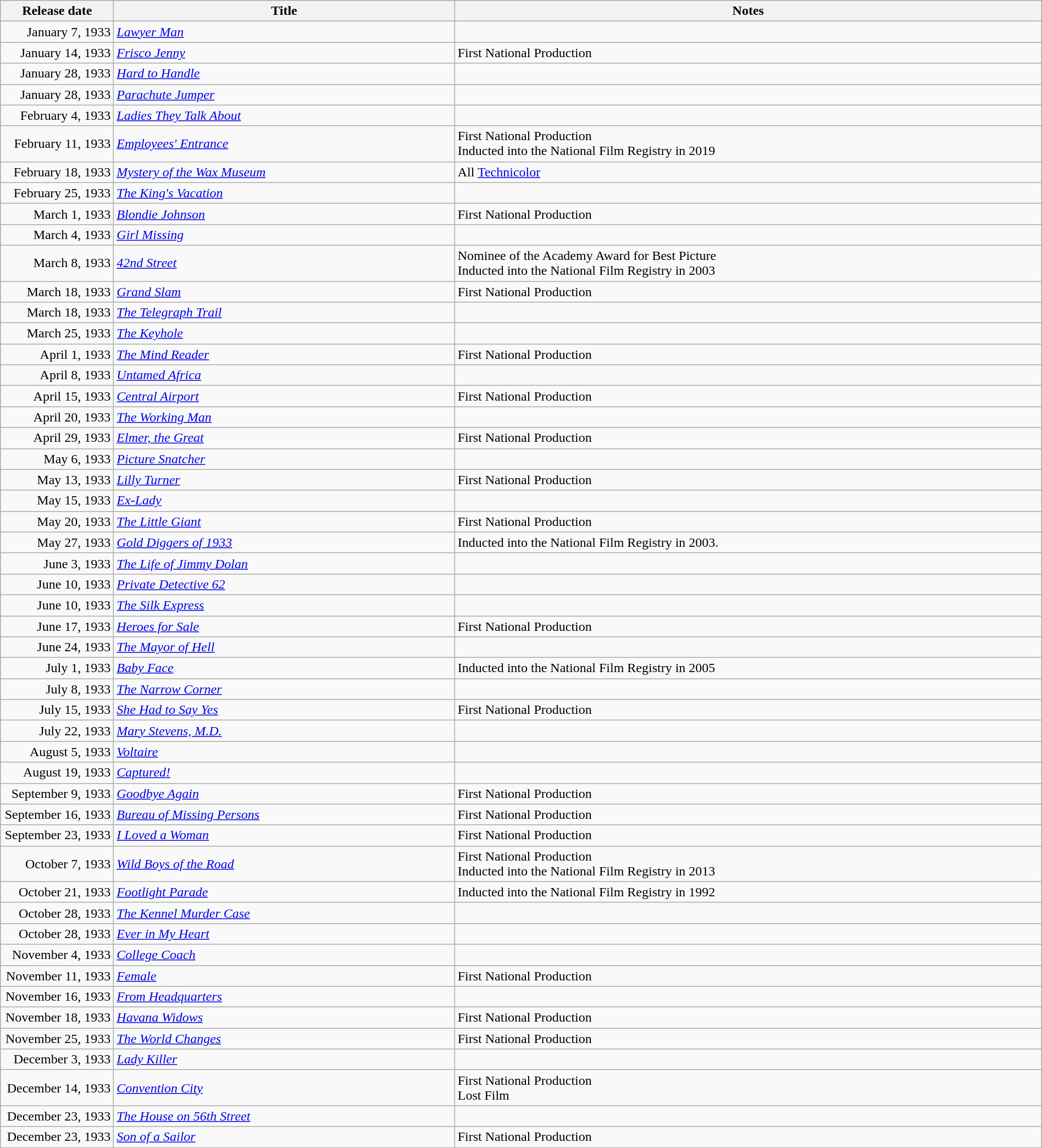<table class="wikitable sortable" style="width:100%;">
<tr>
<th scope="col" style="width:130px;">Release date</th>
<th>Title</th>
<th>Notes</th>
</tr>
<tr>
<td style="text-align:right;">January 7, 1933</td>
<td><em><a href='#'>Lawyer Man</a></em></td>
<td></td>
</tr>
<tr>
<td style="text-align:right;">January 14, 1933</td>
<td><em><a href='#'>Frisco Jenny</a></em></td>
<td>First National Production</td>
</tr>
<tr>
<td style="text-align:right;">January 28, 1933</td>
<td><em><a href='#'>Hard to Handle</a></em></td>
<td></td>
</tr>
<tr>
<td style="text-align:right;">January 28, 1933</td>
<td><em><a href='#'>Parachute Jumper</a></em></td>
<td></td>
</tr>
<tr>
<td style="text-align:right;">February 4, 1933</td>
<td><em><a href='#'>Ladies They Talk About</a></em></td>
<td></td>
</tr>
<tr>
<td style="text-align:right;">February 11, 1933</td>
<td><em><a href='#'>Employees' Entrance</a></em></td>
<td>First National Production<br>Inducted into the National Film Registry in 2019</td>
</tr>
<tr>
<td style="text-align:right;">February 18, 1933</td>
<td><em><a href='#'>Mystery of the Wax Museum</a></em></td>
<td>All <a href='#'>Technicolor</a></td>
</tr>
<tr>
<td style="text-align:right;">February 25, 1933</td>
<td><em><a href='#'>The King's Vacation</a></em></td>
<td></td>
</tr>
<tr>
<td style="text-align:right;">March 1, 1933</td>
<td><em><a href='#'>Blondie Johnson</a></em></td>
<td>First National Production</td>
</tr>
<tr>
<td style="text-align:right;">March 4, 1933</td>
<td><em><a href='#'>Girl Missing</a></em></td>
<td></td>
</tr>
<tr>
<td style="text-align:right;">March 8, 1933</td>
<td><em><a href='#'>42nd Street</a></em></td>
<td>Nominee of the Academy Award for Best Picture<br>Inducted into the National Film Registry in 2003</td>
</tr>
<tr>
<td style="text-align:right;">March 18, 1933</td>
<td><em><a href='#'>Grand Slam</a></em></td>
<td>First National Production</td>
</tr>
<tr>
<td style="text-align:right;">March 18, 1933</td>
<td><em><a href='#'>The Telegraph Trail</a></em></td>
<td></td>
</tr>
<tr>
<td style="text-align:right;">March 25, 1933</td>
<td><em><a href='#'>The Keyhole</a></em></td>
<td></td>
</tr>
<tr>
<td style="text-align:right;">April 1, 1933</td>
<td><em><a href='#'>The Mind Reader</a></em></td>
<td>First National Production</td>
</tr>
<tr>
<td style="text-align:right;">April 8, 1933</td>
<td><em><a href='#'>Untamed Africa</a></em></td>
<td></td>
</tr>
<tr>
<td style="text-align:right;">April 15, 1933</td>
<td><em><a href='#'>Central Airport</a></em></td>
<td>First National Production</td>
</tr>
<tr>
<td style="text-align:right;">April 20, 1933</td>
<td><em><a href='#'>The Working Man</a></em></td>
<td></td>
</tr>
<tr>
<td style="text-align:right;">April 29, 1933</td>
<td><em><a href='#'>Elmer, the Great</a></em></td>
<td>First National Production</td>
</tr>
<tr>
<td style="text-align:right;">May 6, 1933</td>
<td><em><a href='#'>Picture Snatcher</a></em></td>
<td></td>
</tr>
<tr>
<td style="text-align:right;">May 13, 1933</td>
<td><em><a href='#'>Lilly Turner</a></em></td>
<td>First National Production</td>
</tr>
<tr>
<td style="text-align:right;">May 15, 1933</td>
<td><em><a href='#'>Ex-Lady</a></em></td>
<td></td>
</tr>
<tr>
<td style="text-align:right;">May 20, 1933</td>
<td><em><a href='#'>The Little Giant</a></em></td>
<td>First National Production</td>
</tr>
<tr>
<td style="text-align:right;">May 27, 1933</td>
<td><em><a href='#'>Gold Diggers of 1933</a></em></td>
<td>Inducted into the National Film Registry in 2003.</td>
</tr>
<tr>
<td style="text-align:right;">June 3, 1933</td>
<td><em><a href='#'>The Life of Jimmy Dolan</a></em></td>
<td></td>
</tr>
<tr>
<td style="text-align:right;">June 10, 1933</td>
<td><em><a href='#'>Private Detective 62</a></em></td>
<td></td>
</tr>
<tr>
<td style="text-align:right;">June 10, 1933</td>
<td><em><a href='#'>The Silk Express</a></em></td>
<td></td>
</tr>
<tr>
<td style="text-align:right;">June 17, 1933</td>
<td><em><a href='#'>Heroes for Sale</a></em></td>
<td>First National Production</td>
</tr>
<tr>
<td style="text-align:right;">June 24, 1933</td>
<td><em><a href='#'>The Mayor of Hell</a></em></td>
<td></td>
</tr>
<tr>
<td style="text-align:right;">July 1, 1933</td>
<td><em><a href='#'>Baby Face</a></em></td>
<td>Inducted into the National Film Registry in 2005</td>
</tr>
<tr>
<td style="text-align:right;">July 8, 1933</td>
<td><em><a href='#'>The Narrow Corner</a></em></td>
<td></td>
</tr>
<tr>
<td style="text-align:right;">July 15, 1933</td>
<td><em><a href='#'>She Had to Say Yes</a></em></td>
<td>First National Production</td>
</tr>
<tr>
<td style="text-align:right;">July 22, 1933</td>
<td><em><a href='#'>Mary Stevens, M.D.</a></em></td>
<td></td>
</tr>
<tr>
<td style="text-align:right;">August 5, 1933</td>
<td><em><a href='#'>Voltaire</a></em></td>
<td></td>
</tr>
<tr>
<td style="text-align:right;">August 19, 1933</td>
<td><em><a href='#'>Captured!</a></em></td>
<td></td>
</tr>
<tr>
<td style="text-align:right;">September 9, 1933</td>
<td><em><a href='#'>Goodbye Again</a></em></td>
<td>First National Production</td>
</tr>
<tr>
<td style="text-align:right;">September 16, 1933</td>
<td><em><a href='#'>Bureau of Missing Persons</a></em></td>
<td>First National Production</td>
</tr>
<tr>
<td style="text-align:right;">September 23, 1933</td>
<td><em><a href='#'>I Loved a Woman</a></em></td>
<td>First National Production</td>
</tr>
<tr>
<td style="text-align:right;">October 7, 1933</td>
<td><em><a href='#'>Wild Boys of the Road</a></em></td>
<td>First National Production<br>Inducted into the National Film Registry in 2013</td>
</tr>
<tr>
<td style="text-align:right;">October 21, 1933</td>
<td><em><a href='#'>Footlight Parade</a></em></td>
<td>Inducted into the National Film Registry in 1992</td>
</tr>
<tr>
<td style="text-align:right;">October 28, 1933</td>
<td><em><a href='#'>The Kennel Murder Case</a></em></td>
<td></td>
</tr>
<tr>
<td style="text-align:right;">October 28, 1933</td>
<td><em><a href='#'>Ever in My Heart</a></em></td>
<td></td>
</tr>
<tr>
<td style="text-align:right;">November 4, 1933</td>
<td><em><a href='#'>College Coach</a></em></td>
<td></td>
</tr>
<tr>
<td style="text-align:right;">November 11, 1933</td>
<td><em><a href='#'>Female</a></em></td>
<td>First National Production</td>
</tr>
<tr>
<td style="text-align:right;">November 16, 1933</td>
<td><em><a href='#'>From Headquarters</a></em></td>
<td></td>
</tr>
<tr>
<td style="text-align:right;">November 18, 1933</td>
<td><em><a href='#'>Havana Widows</a></em></td>
<td>First National Production</td>
</tr>
<tr>
<td style="text-align:right;">November 25, 1933</td>
<td><em><a href='#'>The World Changes</a></em></td>
<td>First National Production</td>
</tr>
<tr>
<td style="text-align:right;">December 3, 1933</td>
<td><em><a href='#'>Lady Killer</a></em></td>
<td></td>
</tr>
<tr>
<td style="text-align:right;">December 14, 1933</td>
<td><em><a href='#'>Convention City</a></em></td>
<td>First National Production<br>Lost Film</td>
</tr>
<tr>
<td style="text-align:right;">December 23, 1933</td>
<td><em><a href='#'>The House on 56th Street</a></em></td>
<td></td>
</tr>
<tr>
<td style="text-align:right;">December 23, 1933</td>
<td><em><a href='#'>Son of a Sailor</a></em></td>
<td>First National Production</td>
</tr>
<tr>
</tr>
</table>
